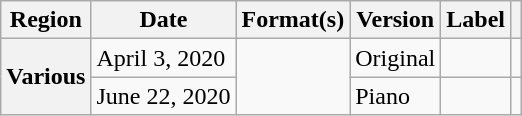<table class="wikitable plainrowheaders">
<tr>
<th>Region</th>
<th>Date</th>
<th>Format(s)</th>
<th>Version</th>
<th>Label</th>
<th></th>
</tr>
<tr>
<th scope="row" rowspan="2">Various</th>
<td>April 3, 2020</td>
<td rowspan="2"></td>
<td>Original</td>
<td></td>
<td style="text-align:center;"></td>
</tr>
<tr>
<td>June 22, 2020</td>
<td>Piano</td>
<td></td>
<td style="text-align:center;"></td>
</tr>
</table>
